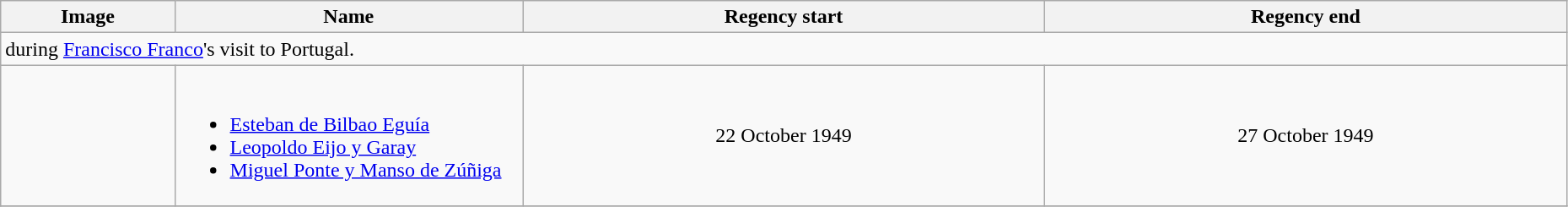<table width=98% class="wikitable">
<tr>
<th width=10%>Image</th>
<th width=20%>Name</th>
<th width=30%>Regency start</th>
<th width=30%>Regency end</th>
</tr>
<tr>
<td colspan=5> during <a href='#'>Francisco Franco</a>'s visit to Portugal.</td>
</tr>
<tr>
<td align="center"></td>
<td align="left"><br><ul><li><a href='#'>Esteban de Bilbao Eguía</a></li><li><a href='#'>Leopoldo Eijo y Garay</a></li><li><a href='#'>Miguel Ponte y Manso de Zúñiga</a></li></ul></td>
<td align="center">22 October 1949</td>
<td align="center">27 October 1949</td>
</tr>
<tr>
</tr>
</table>
